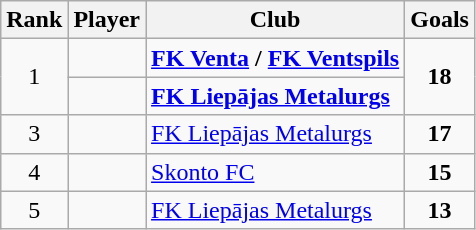<table class="wikitable" style="text-align:center">
<tr>
<th>Rank</th>
<th>Player</th>
<th>Club</th>
<th>Goals</th>
</tr>
<tr>
<td rowspan=2>1</td>
<td align="left"><strong></strong></td>
<td align="left"><strong><a href='#'>FK Venta</a> / <a href='#'>FK Ventspils</a></strong></td>
<td rowspan=2><strong>18</strong></td>
</tr>
<tr>
<td align="left"><strong></strong></td>
<td align="left"><strong><a href='#'>FK Liepājas Metalurgs</a></strong></td>
</tr>
<tr>
<td>3</td>
<td align="left"></td>
<td align="left"><a href='#'>FK Liepājas Metalurgs</a></td>
<td><strong>17</strong></td>
</tr>
<tr>
<td>4</td>
<td align="left"></td>
<td align="left"><a href='#'>Skonto FC</a></td>
<td><strong>15</strong></td>
</tr>
<tr>
<td>5</td>
<td align="left"></td>
<td align="left"><a href='#'>FK Liepājas Metalurgs</a></td>
<td><strong>13</strong></td>
</tr>
</table>
